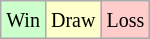<table class="wikitable">
<tr>
<td style="background-color: #CCFFCC;"><small>Win</small></td>
<td style="background-color: #FFFFCC;"><small>Draw</small></td>
<td style="background-color: #FFCCCC;"><small>Loss</small></td>
</tr>
</table>
